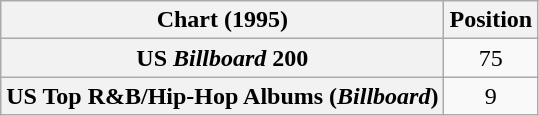<table class="wikitable plainrowheaders" style="text-align:center">
<tr>
<th scope="col">Chart (1995)</th>
<th scope="col">Position</th>
</tr>
<tr>
<th scope="row">US <em>Billboard</em> 200</th>
<td>75</td>
</tr>
<tr>
<th scope="row">US Top R&B/Hip-Hop Albums (<em>Billboard</em>)</th>
<td>9</td>
</tr>
</table>
